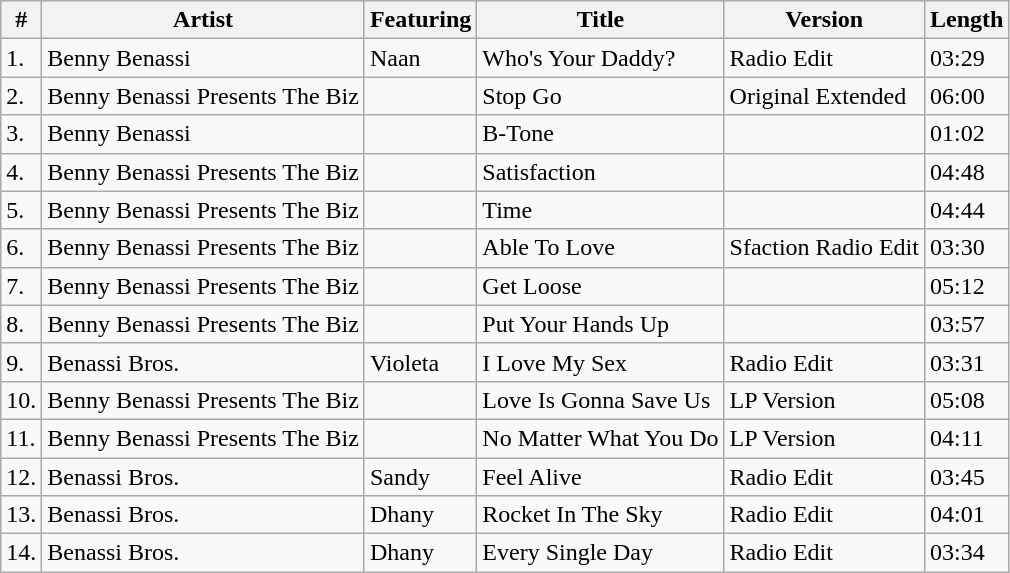<table class="wikitable">
<tr>
<th>#</th>
<th>Artist</th>
<th>Featuring</th>
<th>Title</th>
<th>Version</th>
<th>Length</th>
</tr>
<tr>
<td>1.</td>
<td>Benny Benassi</td>
<td>Naan</td>
<td>Who's Your Daddy?</td>
<td>Radio Edit</td>
<td>03:29</td>
</tr>
<tr>
<td>2.</td>
<td>Benny Benassi Presents The Biz</td>
<td></td>
<td>Stop Go</td>
<td>Original Extended</td>
<td>06:00</td>
</tr>
<tr>
<td>3.</td>
<td>Benny Benassi</td>
<td></td>
<td>B-Tone</td>
<td></td>
<td>01:02</td>
</tr>
<tr>
<td>4.</td>
<td>Benny Benassi Presents The Biz</td>
<td></td>
<td>Satisfaction</td>
<td></td>
<td>04:48</td>
</tr>
<tr>
<td>5.</td>
<td>Benny Benassi Presents The Biz</td>
<td></td>
<td>Time</td>
<td></td>
<td>04:44</td>
</tr>
<tr>
<td>6.</td>
<td>Benny Benassi Presents The Biz</td>
<td></td>
<td>Able To Love</td>
<td>Sfaction Radio Edit</td>
<td>03:30</td>
</tr>
<tr>
<td>7.</td>
<td>Benny Benassi Presents The Biz</td>
<td></td>
<td>Get Loose</td>
<td></td>
<td>05:12</td>
</tr>
<tr>
<td>8.</td>
<td>Benny Benassi Presents The Biz</td>
<td></td>
<td>Put Your Hands Up</td>
<td></td>
<td>03:57</td>
</tr>
<tr>
<td>9.</td>
<td>Benassi Bros.</td>
<td>Violeta</td>
<td>I Love My Sex</td>
<td>Radio Edit</td>
<td>03:31</td>
</tr>
<tr>
<td>10.</td>
<td>Benny Benassi Presents The Biz</td>
<td></td>
<td>Love Is Gonna Save Us</td>
<td>LP Version</td>
<td>05:08</td>
</tr>
<tr>
<td>11.</td>
<td>Benny Benassi Presents The Biz</td>
<td></td>
<td>No Matter What You Do</td>
<td>LP Version</td>
<td>04:11</td>
</tr>
<tr>
<td>12.</td>
<td>Benassi Bros.</td>
<td>Sandy</td>
<td>Feel Alive</td>
<td>Radio Edit</td>
<td>03:45</td>
</tr>
<tr>
<td>13.</td>
<td>Benassi Bros.</td>
<td>Dhany</td>
<td>Rocket In The Sky</td>
<td>Radio Edit</td>
<td>04:01</td>
</tr>
<tr>
<td>14.</td>
<td>Benassi Bros.</td>
<td>Dhany</td>
<td>Every Single Day</td>
<td>Radio Edit</td>
<td>03:34</td>
</tr>
</table>
